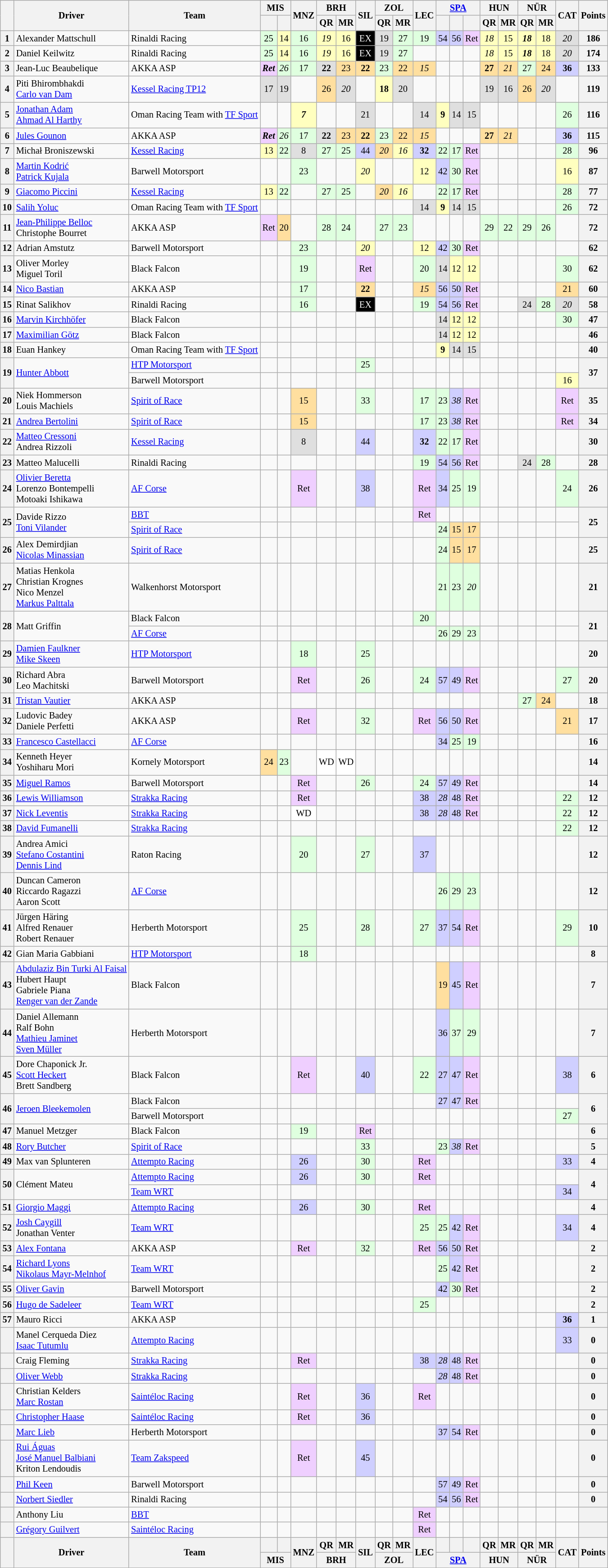<table class="wikitable" style="font-size: 85%; text-align:center;">
<tr>
<th rowspan=2></th>
<th rowspan=2>Driver</th>
<th rowspan=2>Team</th>
<th colspan=2>MIS<br></th>
<th rowspan=2>MNZ<br></th>
<th colspan=2>BRH<br></th>
<th rowspan=2>SIL<br></th>
<th colspan=2>ZOL<br></th>
<th rowspan=2>LEC<br></th>
<th colspan=3><a href='#'>SPA</a><br></th>
<th colspan=2>HUN<br></th>
<th colspan=2>NÜR<br></th>
<th rowspan=2>CAT<br></th>
<th rowspan=2>Points</th>
</tr>
<tr>
<th></th>
<th></th>
<th>QR</th>
<th>MR</th>
<th>QR</th>
<th>MR</th>
<th></th>
<th></th>
<th></th>
<th>QR</th>
<th>MR</th>
<th>QR</th>
<th>MR</th>
</tr>
<tr>
<th>1</th>
<td align=left> Alexander Mattschull</td>
<td align=left> Rinaldi Racing</td>
<td style="background:#DFFFDF;">25</td>
<td style="background:#FFFFBF;">14</td>
<td style="background:#DFFFDF;">16</td>
<td style="background:#FFFFBF;"><em>19</em></td>
<td style="background:#FFFFBF;">16</td>
<td style="background:#000000; color:white;">EX</td>
<td style="background:#DFDFDF;">19</td>
<td style="background:#DFFFDF;">27</td>
<td style="background:#DFFFDF;">19</td>
<td style="background:#CFCFFF;">54</td>
<td style="background:#CFCFFF;">56</td>
<td style="background:#EFCFFF;">Ret</td>
<td style="background:#FFFFBF;"><em>18</em></td>
<td style="background:#FFFFBF;">15</td>
<td style="background:#FFFFBF;"><strong><em>18</em></strong></td>
<td style="background:#FFFFBF;">18</td>
<td style="background:#DFDFDF;"><em>20</em></td>
<th>186</th>
</tr>
<tr>
<th>2</th>
<td align=left> Daniel Keilwitz</td>
<td align=left> Rinaldi Racing</td>
<td style="background:#DFFFDF;">25</td>
<td style="background:#FFFFBF;">14</td>
<td style="background:#DFFFDF;">16</td>
<td style="background:#FFFFBF;"><em>19</em></td>
<td style="background:#FFFFBF;">16</td>
<td style="background:#000000; color:white;">EX</td>
<td style="background:#DFDFDF;">19</td>
<td style="background:#DFFFDF;">27</td>
<td></td>
<td></td>
<td></td>
<td></td>
<td style="background:#FFFFBF;"><em>18</em></td>
<td style="background:#FFFFBF;">15</td>
<td style="background:#FFFFBF;"><strong><em>18</em></strong></td>
<td style="background:#FFFFBF;">18</td>
<td style="background:#DFDFDF;"><em>20</em></td>
<th>174</th>
</tr>
<tr>
<th>3</th>
<td align=left> Jean-Luc Beaubelique</td>
<td align=left> AKKA ASP</td>
<td style="background:#EFCFFF;"><strong><em>Ret</em></strong></td>
<td style="background:#DFFFDF;"><em>26</em></td>
<td style="background:#DFFFDF;">17</td>
<td style="background:#DFDFDF;"><strong>22</strong></td>
<td style="background:#FFDF9F;">23</td>
<td style="background:#FFDF9F;"><strong>22</strong></td>
<td style="background:#DFFFDF;">23</td>
<td style="background:#FFDF9F;">22</td>
<td style="background:#FFDF9F;"><em>15</em></td>
<td></td>
<td></td>
<td></td>
<td style="background:#FFDF9F;"><strong>27</strong></td>
<td style="background:#FFDF9F;"><em>21</em></td>
<td style="background:#DFFFDF;">27</td>
<td style="background:#FFDF9F;">24</td>
<td style="background:#CFCFFF;"><strong>36</strong></td>
<th>133</th>
</tr>
<tr>
<th>4</th>
<td align=left> Piti Bhirombhakdi<br> <a href='#'>Carlo van Dam</a></td>
<td align=left> <a href='#'>Kessel Racing TP12</a></td>
<td style="background:#DFDFDF;">17</td>
<td style="background:#DFDFDF;">19</td>
<td></td>
<td style="background:#FFDF9F;">26</td>
<td style="background:#DFDFDF;"><em>20</em></td>
<td></td>
<td style="background:#FFFFBF;"><strong>18</strong></td>
<td style="background:#DFDFDF;">20</td>
<td></td>
<td></td>
<td></td>
<td></td>
<td style="background:#DFDFDF;">19</td>
<td style="background:#DFDFDF;">16</td>
<td style="background:#FFDF9F;">26</td>
<td style="background:#DFDFDF;"><em>20</em></td>
<td></td>
<th>119</th>
</tr>
<tr>
<th>5</th>
<td align=left> <a href='#'>Jonathan Adam</a><br> <a href='#'>Ahmad Al Harthy</a></td>
<td align=left> Oman Racing Team with <a href='#'>TF Sport</a></td>
<td></td>
<td></td>
<td style="background:#FFFFBF;"><strong><em>7</em></strong></td>
<td></td>
<td></td>
<td style="background:#DFDFDF;">21</td>
<td></td>
<td></td>
<td style="background:#DFDFDF;">14</td>
<td style="background:#FFFFBF;"><strong>9</strong></td>
<td style="background:#DFDFDF;">14</td>
<td style="background:#DFDFDF;">15</td>
<td></td>
<td></td>
<td></td>
<td></td>
<td style="background:#DFFFDF;">26</td>
<th>116</th>
</tr>
<tr>
<th>6</th>
<td align=left> <a href='#'>Jules Gounon</a></td>
<td align=left> AKKA ASP</td>
<td style="background:#EFCFFF;"><strong><em>Ret</em></strong></td>
<td style="background:#DFFFDF;"><em>26</em></td>
<td style="background:#DFFFDF;">17</td>
<td style="background:#DFDFDF;"><strong>22</strong></td>
<td style="background:#FFDF9F;">23</td>
<td style="background:#FFDF9F;"><strong>22</strong></td>
<td style="background:#DFFFDF;">23</td>
<td style="background:#FFDF9F;">22</td>
<td style="background:#FFDF9F;"><em>15</em></td>
<td></td>
<td></td>
<td></td>
<td style="background:#FFDF9F;"><strong>27</strong></td>
<td style="background:#FFDF9F;"><em>21</em></td>
<td></td>
<td></td>
<td style="background:#CFCFFF;"><strong>36</strong></td>
<th>115</th>
</tr>
<tr>
<th>7</th>
<td align=left> Michał Broniszewski</td>
<td align=left> <a href='#'>Kessel Racing</a></td>
<td style="background:#FFFFBF;">13</td>
<td style="background:#DFFFDF;">22</td>
<td style="background:#DFDFDF;">8</td>
<td style="background:#DFFFDF;">27</td>
<td style="background:#DFFFDF;">25</td>
<td style="background:#CFCFFF;">44</td>
<td style="background:#FFDF9F;"><em>20</em></td>
<td style="background:#FFFFBF;"><em>16</em></td>
<td style="background:#CFCFFF;"><strong>32</strong></td>
<td style="background:#DFFFDF;">22</td>
<td style="background:#DFFFDF;">17</td>
<td style="background:#EFCFFF;">Ret</td>
<td></td>
<td></td>
<td></td>
<td></td>
<td style="background:#DFFFDF;">28</td>
<th>96</th>
</tr>
<tr>
<th>8</th>
<td align=left> <a href='#'>Martin Kodrić</a><br> <a href='#'>Patrick Kujala</a></td>
<td align=left> Barwell Motorsport</td>
<td></td>
<td></td>
<td style="background:#DFFFDF;">23</td>
<td></td>
<td></td>
<td style="background:#FFFFBF;"><em>20</em></td>
<td></td>
<td></td>
<td style="background:#FFFFBF;">12</td>
<td style="background:#CFCFFF;">42</td>
<td style="background:#DFFFDF;">30</td>
<td style="background:#EFCFFF;">Ret</td>
<td></td>
<td></td>
<td></td>
<td></td>
<td style="background:#FFFFBF;">16</td>
<th>87</th>
</tr>
<tr>
<th>9</th>
<td align=left> <a href='#'>Giacomo Piccini</a></td>
<td align=left> <a href='#'>Kessel Racing</a></td>
<td style="background:#FFFFBF;">13</td>
<td style="background:#DFFFDF;">22</td>
<td></td>
<td style="background:#DFFFDF;">27</td>
<td style="background:#DFFFDF;">25</td>
<td></td>
<td style="background:#FFDF9F;"><em>20</em></td>
<td style="background:#FFFFBF;"><em>16</em></td>
<td></td>
<td style="background:#DFFFDF;">22</td>
<td style="background:#DFFFDF;">17</td>
<td style="background:#EFCFFF;">Ret</td>
<td></td>
<td></td>
<td></td>
<td></td>
<td style="background:#DFFFDF;">28</td>
<th>77</th>
</tr>
<tr>
<th>10</th>
<td align=left> <a href='#'>Salih Yoluc</a></td>
<td align=left> Oman Racing Team with <a href='#'>TF Sport</a></td>
<td></td>
<td></td>
<td></td>
<td></td>
<td></td>
<td></td>
<td></td>
<td></td>
<td style="background:#DFDFDF;">14</td>
<td style="background:#FFFFBF;"><strong>9</strong></td>
<td style="background:#DFDFDF;">14</td>
<td style="background:#DFDFDF;">15</td>
<td></td>
<td></td>
<td></td>
<td></td>
<td style="background:#DFFFDF;">26</td>
<th>72</th>
</tr>
<tr>
<th>11</th>
<td align=left> <a href='#'>Jean-Philippe Belloc</a><br> Christophe Bourret</td>
<td align=left> AKKA ASP</td>
<td style="background:#EFCFFF;">Ret</td>
<td style="background:#FFDF9F;">20</td>
<td></td>
<td style="background:#DFFFDF;">28</td>
<td style="background:#DFFFDF;">24</td>
<td></td>
<td style="background:#DFFFDF;">27</td>
<td style="background:#DFFFDF;">23</td>
<td></td>
<td></td>
<td></td>
<td></td>
<td style="background:#DFFFDF;">29</td>
<td style="background:#DFFFDF;">22</td>
<td style="background:#DFFFDF;">29</td>
<td style="background:#DFFFDF;">26</td>
<td></td>
<th>72</th>
</tr>
<tr>
<th>12</th>
<td align=left> Adrian Amstutz</td>
<td align=left> Barwell Motorsport</td>
<td></td>
<td></td>
<td style="background:#DFFFDF;">23</td>
<td></td>
<td></td>
<td style="background:#FFFFBF;"><em>20</em></td>
<td></td>
<td></td>
<td style="background:#FFFFBF;">12</td>
<td style="background:#CFCFFF;">42</td>
<td style="background:#DFFFDF;">30</td>
<td style="background:#EFCFFF;">Ret</td>
<td></td>
<td></td>
<td></td>
<td></td>
<td></td>
<th>62</th>
</tr>
<tr>
<th>13</th>
<td align=left> Oliver Morley<br> Miguel Toril</td>
<td align=left> Black Falcon</td>
<td></td>
<td></td>
<td style="background:#DFFFDF;">19</td>
<td></td>
<td></td>
<td style="background:#EFCFFF;">Ret</td>
<td></td>
<td></td>
<td style="background:#DFFFDF;">20</td>
<td style="background:#DFDFDF;">14</td>
<td style="background:#FFFFBF;">12</td>
<td style="background:#FFFFBF;">12</td>
<td></td>
<td></td>
<td></td>
<td></td>
<td style="background:#DFFFDF;">30</td>
<th>62</th>
</tr>
<tr>
<th>14</th>
<td align=left> <a href='#'>Nico Bastian</a></td>
<td align=left> AKKA ASP</td>
<td></td>
<td></td>
<td style="background:#DFFFDF;">17</td>
<td></td>
<td></td>
<td style="background:#FFDF9F;"><strong>22</strong></td>
<td></td>
<td></td>
<td style="background:#FFDF9F;"><em>15</em></td>
<td style="background:#CFCFFF;">56</td>
<td style="background:#CFCFFF;">50</td>
<td style="background:#EFCFFF;">Ret</td>
<td></td>
<td></td>
<td></td>
<td></td>
<td style="background:#FFDF9F;">21</td>
<th>60</th>
</tr>
<tr>
<th>15</th>
<td align=left> Rinat Salikhov</td>
<td align=left> Rinaldi Racing</td>
<td></td>
<td></td>
<td style="background:#DFFFDF;">16</td>
<td></td>
<td></td>
<td style="background:#000000; color:white;">EX</td>
<td></td>
<td></td>
<td style="background:#DFFFDF;">19</td>
<td style="background:#CFCFFF;">54</td>
<td style="background:#CFCFFF;">56</td>
<td style="background:#EFCFFF;">Ret</td>
<td></td>
<td></td>
<td style="background:#DFDFDF;">24</td>
<td style="background:#DFFFDF;">28</td>
<td style="background:#DFDFDF;"><em>20</em></td>
<th>58</th>
</tr>
<tr>
<th>16</th>
<td align=left> <a href='#'>Marvin Kirchhöfer</a></td>
<td align=left> Black Falcon</td>
<td></td>
<td></td>
<td></td>
<td></td>
<td></td>
<td></td>
<td></td>
<td></td>
<td></td>
<td style="background:#DFDFDF;">14</td>
<td style="background:#FFFFBF;">12</td>
<td style="background:#FFFFBF;">12</td>
<td></td>
<td></td>
<td></td>
<td></td>
<td style="background:#DFFFDF;">30</td>
<th>47</th>
</tr>
<tr>
<th>17</th>
<td align=left> <a href='#'>Maximilian Götz</a></td>
<td align=left> Black Falcon</td>
<td></td>
<td></td>
<td></td>
<td></td>
<td></td>
<td></td>
<td></td>
<td></td>
<td></td>
<td style="background:#DFDFDF;">14</td>
<td style="background:#FFFFBF;">12</td>
<td style="background:#FFFFBF;">12</td>
<td></td>
<td></td>
<td></td>
<td></td>
<td></td>
<th>46</th>
</tr>
<tr>
<th>18</th>
<td align=left> Euan Hankey</td>
<td align=left> Oman Racing Team with <a href='#'>TF Sport</a></td>
<td></td>
<td></td>
<td></td>
<td></td>
<td></td>
<td></td>
<td></td>
<td></td>
<td></td>
<td style="background:#FFFFBF;"><strong>9</strong></td>
<td style="background:#DFDFDF;">14</td>
<td style="background:#DFDFDF;">15</td>
<td></td>
<td></td>
<td></td>
<td></td>
<td></td>
<th>40</th>
</tr>
<tr>
<th rowspan=2>19</th>
<td rowspan=2 align=left> <a href='#'>Hunter Abbott</a></td>
<td align=left> <a href='#'>HTP Motorsport</a></td>
<td></td>
<td></td>
<td></td>
<td></td>
<td></td>
<td style="background:#DFFFDF;">25</td>
<td></td>
<td></td>
<td></td>
<td></td>
<td></td>
<td></td>
<td></td>
<td></td>
<td></td>
<td></td>
<td></td>
<th rowspan=2>37</th>
</tr>
<tr>
<td align=left> Barwell Motorsport</td>
<td></td>
<td></td>
<td></td>
<td></td>
<td></td>
<td></td>
<td></td>
<td></td>
<td></td>
<td></td>
<td></td>
<td></td>
<td></td>
<td></td>
<td></td>
<td></td>
<td style="background:#FFFFBF;">16</td>
</tr>
<tr>
<th>20</th>
<td align=left> Niek Hommerson<br> Louis Machiels</td>
<td align=left> <a href='#'>Spirit of Race</a></td>
<td></td>
<td></td>
<td style="background:#FFDF9F;">15</td>
<td></td>
<td></td>
<td style="background:#DFFFDF;">33</td>
<td></td>
<td></td>
<td style="background:#DFFFDF;">17</td>
<td style="background:#DFFFDF;">23</td>
<td style="background:#CFCFFF;"><em>38</em></td>
<td style="background:#EFCFFF;">Ret</td>
<td></td>
<td></td>
<td></td>
<td></td>
<td style="background:#EFCFFF;">Ret</td>
<th>35</th>
</tr>
<tr>
<th>21</th>
<td align=left> <a href='#'>Andrea Bertolini</a></td>
<td align=left> <a href='#'>Spirit of Race</a></td>
<td></td>
<td></td>
<td style="background:#FFDF9F;">15</td>
<td></td>
<td></td>
<td></td>
<td></td>
<td></td>
<td style="background:#DFFFDF;">17</td>
<td style="background:#DFFFDF;">23</td>
<td style="background:#CFCFFF;"><em>38</em></td>
<td style="background:#EFCFFF;">Ret</td>
<td></td>
<td></td>
<td></td>
<td></td>
<td style="background:#EFCFFF;">Ret</td>
<th>34</th>
</tr>
<tr>
<th>22</th>
<td align=left> <a href='#'>Matteo Cressoni</a><br> Andrea Rizzoli</td>
<td align=left> <a href='#'>Kessel Racing</a></td>
<td></td>
<td></td>
<td style="background:#DFDFDF;">8</td>
<td></td>
<td></td>
<td style="background:#CFCFFF;">44</td>
<td></td>
<td></td>
<td style="background:#CFCFFF;"><strong>32</strong></td>
<td style="background:#DFFFDF;">22</td>
<td style="background:#DFFFDF;">17</td>
<td style="background:#EFCFFF;">Ret</td>
<td></td>
<td></td>
<td></td>
<td></td>
<td></td>
<th>30</th>
</tr>
<tr>
<th>23</th>
<td align=left> Matteo Malucelli</td>
<td align=left> Rinaldi Racing</td>
<td></td>
<td></td>
<td></td>
<td></td>
<td></td>
<td></td>
<td></td>
<td></td>
<td style="background:#DFFFDF;">19</td>
<td style="background:#CFCFFF;">54</td>
<td style="background:#CFCFFF;">56</td>
<td style="background:#EFCFFF;">Ret</td>
<td></td>
<td></td>
<td style="background:#DFDFDF;">24</td>
<td style="background:#DFFFDF;">28</td>
<td></td>
<th>28</th>
</tr>
<tr>
<th>24</th>
<td align=left> <a href='#'>Olivier Beretta</a><br> Lorenzo Bontempelli<br> Motoaki Ishikawa</td>
<td align=left> <a href='#'>AF Corse</a></td>
<td></td>
<td></td>
<td style="background:#EFCFFF;">Ret</td>
<td></td>
<td></td>
<td style="background:#CFCFFF;">38</td>
<td></td>
<td></td>
<td style="background:#EFCFFF;">Ret</td>
<td style="background:#CFCFFF;">34</td>
<td style="background:#DFFFDF;">25</td>
<td style="background:#DFFFDF;">19</td>
<td></td>
<td></td>
<td></td>
<td></td>
<td style="background:#DFFFDF;">24</td>
<th>26</th>
</tr>
<tr>
<th rowspan=2>25</th>
<td rowspan=2 align=left> Davide Rizzo<br> <a href='#'>Toni Vilander</a></td>
<td align=left> <a href='#'>BBT</a></td>
<td></td>
<td></td>
<td></td>
<td></td>
<td></td>
<td></td>
<td></td>
<td></td>
<td style="background:#EFCFFF;">Ret</td>
<td></td>
<td></td>
<td></td>
<td></td>
<td></td>
<td></td>
<td></td>
<td></td>
<th rowspan=2>25</th>
</tr>
<tr>
<td align=left> <a href='#'>Spirit of Race</a></td>
<td></td>
<td></td>
<td></td>
<td></td>
<td></td>
<td></td>
<td></td>
<td></td>
<td></td>
<td style="background:#DFFFDF;">24</td>
<td style="background:#FFDF9F;">15</td>
<td style="background:#FFDF9F;">17</td>
<td></td>
<td></td>
<td></td>
<td></td>
<td></td>
</tr>
<tr>
<th>26</th>
<td align=left> Alex Demirdjian<br> <a href='#'>Nicolas Minassian</a></td>
<td align=left> <a href='#'>Spirit of Race</a></td>
<td></td>
<td></td>
<td></td>
<td></td>
<td></td>
<td></td>
<td></td>
<td></td>
<td></td>
<td style="background:#DFFFDF;">24</td>
<td style="background:#FFDF9F;">15</td>
<td style="background:#FFDF9F;">17</td>
<td></td>
<td></td>
<td></td>
<td></td>
<td></td>
<th>25</th>
</tr>
<tr>
<th>27</th>
<td align=left> Matias Henkola<br> Christian Krognes<br> Nico Menzel<br> <a href='#'>Markus Palttala</a></td>
<td align=left> Walkenhorst Motorsport</td>
<td></td>
<td></td>
<td></td>
<td></td>
<td></td>
<td></td>
<td></td>
<td></td>
<td></td>
<td style="background:#DFFFDF;">21</td>
<td style="background:#DFFFDF;">23</td>
<td style="background:#DFFFDF;"><em>20</em></td>
<td></td>
<td></td>
<td></td>
<td></td>
<td></td>
<th>21</th>
</tr>
<tr>
<th rowspan=2>28</th>
<td rowspan=2 align=left> Matt Griffin</td>
<td align=left> Black Falcon</td>
<td></td>
<td></td>
<td></td>
<td></td>
<td></td>
<td></td>
<td></td>
<td></td>
<td style="background:#DFFFDF;">20</td>
<td></td>
<td></td>
<td></td>
<td></td>
<td></td>
<td></td>
<td></td>
<td></td>
<th rowspan=2>21</th>
</tr>
<tr>
<td align=left> <a href='#'>AF Corse</a></td>
<td></td>
<td></td>
<td></td>
<td></td>
<td></td>
<td></td>
<td></td>
<td></td>
<td></td>
<td style="background:#DFFFDF;">26</td>
<td style="background:#DFFFDF;">29</td>
<td style="background:#DFFFDF;">23</td>
<td></td>
<td></td>
<td></td>
<td></td>
<td></td>
</tr>
<tr>
<th>29</th>
<td align=left> <a href='#'>Damien Faulkner</a><br> <a href='#'>Mike Skeen</a></td>
<td align=left> <a href='#'>HTP Motorsport</a></td>
<td></td>
<td></td>
<td style="background:#DFFFDF;">18</td>
<td></td>
<td></td>
<td style="background:#DFFFDF;">25</td>
<td></td>
<td></td>
<td></td>
<td></td>
<td></td>
<td></td>
<td></td>
<td></td>
<td></td>
<td></td>
<td></td>
<th>20</th>
</tr>
<tr>
<th>30</th>
<td align=left> Richard Abra<br> Leo Machitski</td>
<td align=left> Barwell Motorsport</td>
<td></td>
<td></td>
<td style="background:#EFCFFF;">Ret</td>
<td></td>
<td></td>
<td style="background:#DFFFDF;">26</td>
<td></td>
<td></td>
<td style="background:#DFFFDF;">24</td>
<td style="background:#CFCFFF;">57</td>
<td style="background:#CFCFFF;">49</td>
<td style="background:#EFCFFF;">Ret</td>
<td></td>
<td></td>
<td></td>
<td></td>
<td style="background:#DFFFDF;">27</td>
<th>20</th>
</tr>
<tr>
<th>31</th>
<td align=left> <a href='#'>Tristan Vautier</a></td>
<td align=left> AKKA ASP</td>
<td></td>
<td></td>
<td></td>
<td></td>
<td></td>
<td></td>
<td></td>
<td></td>
<td></td>
<td></td>
<td></td>
<td></td>
<td></td>
<td></td>
<td style="background:#DFFFDF;">27</td>
<td style="background:#FFDF9F;">24</td>
<td></td>
<th>18</th>
</tr>
<tr>
<th>32</th>
<td align=left> Ludovic Badey<br> Daniele Perfetti</td>
<td align=left> AKKA ASP</td>
<td></td>
<td></td>
<td style="background:#EFCFFF;">Ret</td>
<td></td>
<td></td>
<td style="background:#DFFFDF;">32</td>
<td></td>
<td></td>
<td style="background:#EFCFFF;">Ret</td>
<td style="background:#CFCFFF;">56</td>
<td style="background:#CFCFFF;">50</td>
<td style="background:#EFCFFF;">Ret</td>
<td></td>
<td></td>
<td></td>
<td></td>
<td style="background:#FFDF9F;">21</td>
<th>17</th>
</tr>
<tr>
<th>33</th>
<td align=left> <a href='#'>Francesco Castellacci</a></td>
<td align=left> <a href='#'>AF Corse</a></td>
<td></td>
<td></td>
<td></td>
<td></td>
<td></td>
<td></td>
<td></td>
<td></td>
<td></td>
<td style="background:#CFCFFF;">34</td>
<td style="background:#DFFFDF;">25</td>
<td style="background:#DFFFDF;">19</td>
<td></td>
<td></td>
<td></td>
<td></td>
<td></td>
<th>16</th>
</tr>
<tr>
<th>34</th>
<td align=left> Kenneth Heyer<br> Yoshiharu Mori</td>
<td align=left> Kornely Motorsport</td>
<td style="background:#FFDF9F;">24</td>
<td style="background:#DFFFDF;">23</td>
<td></td>
<td style="background:#FFFFFF;">WD</td>
<td style="background:#FFFFFF;">WD</td>
<td></td>
<td></td>
<td></td>
<td></td>
<td></td>
<td></td>
<td></td>
<td></td>
<td></td>
<td></td>
<td></td>
<td></td>
<th>14</th>
</tr>
<tr>
<th>35</th>
<td align=left> <a href='#'>Miguel Ramos</a></td>
<td align=left> Barwell Motorsport</td>
<td></td>
<td></td>
<td style="background:#EFCFFF;">Ret</td>
<td></td>
<td></td>
<td style="background:#DFFFDF;">26</td>
<td></td>
<td></td>
<td style="background:#DFFFDF;">24</td>
<td style="background:#CFCFFF;">57</td>
<td style="background:#CFCFFF;">49</td>
<td style="background:#EFCFFF;">Ret</td>
<td></td>
<td></td>
<td></td>
<td></td>
<td></td>
<th>14</th>
</tr>
<tr>
<th>36</th>
<td align=left> <a href='#'>Lewis Williamson</a></td>
<td align=left> <a href='#'>Strakka Racing</a></td>
<td></td>
<td></td>
<td style="background:#EFCFFF;">Ret</td>
<td></td>
<td></td>
<td></td>
<td></td>
<td></td>
<td style="background:#CFCFFF;">38</td>
<td style="background:#CFCFFF;"><em>28</em></td>
<td style="background:#CFCFFF;">48</td>
<td style="background:#EFCFFF;">Ret</td>
<td></td>
<td></td>
<td></td>
<td></td>
<td style="background:#DFFFDF;">22</td>
<th>12</th>
</tr>
<tr>
<th>37</th>
<td align=left> <a href='#'>Nick Leventis</a></td>
<td align=left> <a href='#'>Strakka Racing</a></td>
<td></td>
<td></td>
<td style="background:#FFFFFF;">WD</td>
<td></td>
<td></td>
<td></td>
<td></td>
<td></td>
<td style="background:#CFCFFF;">38</td>
<td style="background:#CFCFFF;"><em>28</em></td>
<td style="background:#CFCFFF;">48</td>
<td style="background:#EFCFFF;">Ret</td>
<td></td>
<td></td>
<td></td>
<td></td>
<td style="background:#DFFFDF;">22</td>
<th>12</th>
</tr>
<tr>
<th>38</th>
<td align=left> <a href='#'>David Fumanelli</a></td>
<td align=left> <a href='#'>Strakka Racing</a></td>
<td></td>
<td></td>
<td></td>
<td></td>
<td></td>
<td></td>
<td></td>
<td></td>
<td></td>
<td></td>
<td></td>
<td></td>
<td></td>
<td></td>
<td></td>
<td></td>
<td style="background:#DFFFDF;">22</td>
<th>12</th>
</tr>
<tr>
<th>39</th>
<td align=left> Andrea Amici<br> <a href='#'>Stefano Costantini</a><br> <a href='#'>Dennis Lind</a></td>
<td align=left> Raton Racing</td>
<td></td>
<td></td>
<td style="background:#DFFFDF;">20</td>
<td></td>
<td></td>
<td style="background:#DFFFDF;">27</td>
<td></td>
<td></td>
<td style="background:#CFCFFF;">37</td>
<td></td>
<td></td>
<td></td>
<td></td>
<td></td>
<td></td>
<td></td>
<td></td>
<th>12</th>
</tr>
<tr>
<th>40</th>
<td align=left> Duncan Cameron<br> Riccardo Ragazzi<br> Aaron Scott</td>
<td align=left> <a href='#'>AF Corse</a></td>
<td></td>
<td></td>
<td></td>
<td></td>
<td></td>
<td></td>
<td></td>
<td></td>
<td></td>
<td style="background:#DFFFDF;">26</td>
<td style="background:#DFFFDF;">29</td>
<td style="background:#DFFFDF;">23</td>
<td></td>
<td></td>
<td></td>
<td></td>
<td></td>
<th>12</th>
</tr>
<tr>
<th>41</th>
<td align=left> Jürgen Häring<br> Alfred Renauer<br> Robert Renauer</td>
<td align=left> Herberth Motorsport</td>
<td></td>
<td></td>
<td style="background:#DFFFDF;">25</td>
<td></td>
<td></td>
<td style="background:#DFFFDF;">28</td>
<td></td>
<td></td>
<td style="background:#DFFFDF;">27</td>
<td style="background:#CFCFFF;">37</td>
<td style="background:#CFCFFF;">54</td>
<td style="background:#EFCFFF;">Ret</td>
<td></td>
<td></td>
<td></td>
<td></td>
<td style="background:#DFFFDF;">29</td>
<th>10</th>
</tr>
<tr>
<th>42</th>
<td align=left> Gian Maria Gabbiani</td>
<td align=left> <a href='#'>HTP Motorsport</a></td>
<td></td>
<td></td>
<td style="background:#DFFFDF;">18</td>
<td></td>
<td></td>
<td></td>
<td></td>
<td></td>
<td></td>
<td></td>
<td></td>
<td></td>
<td></td>
<td></td>
<td></td>
<td></td>
<td></td>
<th>8</th>
</tr>
<tr>
<th>43</th>
<td align=left> <a href='#'>Abdulaziz Bin Turki Al Faisal</a><br> Hubert Haupt<br> Gabriele Piana<br> <a href='#'>Renger van der Zande</a></td>
<td align=left> Black Falcon</td>
<td></td>
<td></td>
<td></td>
<td></td>
<td></td>
<td></td>
<td></td>
<td></td>
<td></td>
<td style="background:#FFDF9F;">19</td>
<td style="background:#CFCFFF;">45</td>
<td style="background:#EFCFFF;">Ret</td>
<td></td>
<td></td>
<td></td>
<td></td>
<td></td>
<th>7</th>
</tr>
<tr>
<th>44</th>
<td align=left> Daniel Allemann<br> Ralf Bohn<br> <a href='#'>Mathieu Jaminet</a><br> <a href='#'>Sven Müller</a></td>
<td align=left> Herberth Motorsport</td>
<td></td>
<td></td>
<td></td>
<td></td>
<td></td>
<td></td>
<td></td>
<td></td>
<td></td>
<td style="background:#CFCFFF;">36</td>
<td style="background:#DFFFDF;">37</td>
<td style="background:#DFFFDF;">29</td>
<td></td>
<td></td>
<td></td>
<td></td>
<td></td>
<th>7</th>
</tr>
<tr>
<th>45</th>
<td align=left> Dore Chaponick Jr.<br> <a href='#'>Scott Heckert</a><br> Brett Sandberg</td>
<td align=left> Black Falcon</td>
<td></td>
<td></td>
<td style="background:#EFCFFF;">Ret</td>
<td></td>
<td></td>
<td style="background:#CFCFFF;">40</td>
<td></td>
<td></td>
<td style="background:#DFFFDF;">22</td>
<td style="background:#CFCFFF;">27</td>
<td style="background:#CFCFFF;">47</td>
<td style="background:#EFCFFF;">Ret</td>
<td></td>
<td></td>
<td></td>
<td></td>
<td style="background:#CFCFFF;">38</td>
<th>6</th>
</tr>
<tr>
<th rowspan=2>46</th>
<td rowspan=2 align=left> <a href='#'>Jeroen Bleekemolen</a></td>
<td align=left> Black Falcon</td>
<td></td>
<td></td>
<td></td>
<td></td>
<td></td>
<td></td>
<td></td>
<td></td>
<td></td>
<td style="background:#CFCFFF;">27</td>
<td style="background:#CFCFFF;">47</td>
<td style="background:#EFCFFF;">Ret</td>
<td></td>
<td></td>
<td></td>
<td></td>
<td></td>
<th rowspan=2>6</th>
</tr>
<tr>
<td align=left> Barwell Motorsport</td>
<td></td>
<td></td>
<td></td>
<td></td>
<td></td>
<td></td>
<td></td>
<td></td>
<td></td>
<td></td>
<td></td>
<td></td>
<td></td>
<td></td>
<td></td>
<td></td>
<td style="background:#DFFFDF;">27</td>
</tr>
<tr>
<th>47</th>
<td align=left> Manuel Metzger</td>
<td align=left> Black Falcon</td>
<td></td>
<td></td>
<td style="background:#DFFFDF;">19</td>
<td></td>
<td></td>
<td style="background:#EFCFFF;">Ret</td>
<td></td>
<td></td>
<td></td>
<td></td>
<td></td>
<td></td>
<td></td>
<td></td>
<td></td>
<td></td>
<td></td>
<th>6</th>
</tr>
<tr>
<th>48</th>
<td align=left> <a href='#'>Rory Butcher</a></td>
<td align=left> <a href='#'>Spirit of Race</a></td>
<td></td>
<td></td>
<td></td>
<td></td>
<td></td>
<td style="background:#DFFFDF;">33</td>
<td></td>
<td></td>
<td></td>
<td style="background:#DFFFDF;">23</td>
<td style="background:#CFCFFF;"><em>38</em></td>
<td style="background:#EFCFFF;">Ret</td>
<td></td>
<td></td>
<td></td>
<td></td>
<td></td>
<th>5</th>
</tr>
<tr>
<th>49</th>
<td align=left> Max van Splunteren</td>
<td align=left> <a href='#'>Attempto Racing</a></td>
<td></td>
<td></td>
<td style="background:#CFCFFF;">26</td>
<td></td>
<td></td>
<td style="background:#DFFFDF;">30</td>
<td></td>
<td></td>
<td style="background:#EFCFFF;">Ret</td>
<td></td>
<td></td>
<td></td>
<td></td>
<td></td>
<td></td>
<td></td>
<td style="background:#CFCFFF;">33</td>
<th>4</th>
</tr>
<tr>
<th rowspan=2>50</th>
<td rowspan=2 align=left> Clément Mateu</td>
<td align=left> <a href='#'>Attempto Racing</a></td>
<td></td>
<td></td>
<td style="background:#CFCFFF;">26</td>
<td></td>
<td></td>
<td style="background:#DFFFDF;">30</td>
<td></td>
<td></td>
<td style="background:#EFCFFF;">Ret</td>
<td></td>
<td></td>
<td></td>
<td></td>
<td></td>
<td></td>
<td></td>
<td></td>
<th rowspan=2>4</th>
</tr>
<tr>
<td align=left> <a href='#'>Team WRT</a></td>
<td></td>
<td></td>
<td></td>
<td></td>
<td></td>
<td></td>
<td></td>
<td></td>
<td></td>
<td></td>
<td></td>
<td></td>
<td></td>
<td></td>
<td></td>
<td></td>
<td style="background:#CFCFFF;">34</td>
</tr>
<tr>
<th>51</th>
<td align=left> <a href='#'>Giorgio Maggi</a></td>
<td align=left> <a href='#'>Attempto Racing</a></td>
<td></td>
<td></td>
<td style="background:#CFCFFF;">26</td>
<td></td>
<td></td>
<td style="background:#DFFFDF;">30</td>
<td></td>
<td></td>
<td style="background:#EFCFFF;">Ret</td>
<td></td>
<td></td>
<td></td>
<td></td>
<td></td>
<td></td>
<td></td>
<td></td>
<th>4</th>
</tr>
<tr>
<th>52</th>
<td align=left> <a href='#'>Josh Caygill</a><br> Jonathan Venter</td>
<td align=left> <a href='#'>Team WRT</a></td>
<td></td>
<td></td>
<td></td>
<td></td>
<td></td>
<td></td>
<td></td>
<td></td>
<td style="background:#DFFFDF;">25</td>
<td style="background:#DFFFDF;">25</td>
<td style="background:#CFCFFF;">42</td>
<td style="background:#EFCFFF;">Ret</td>
<td></td>
<td></td>
<td></td>
<td></td>
<td style="background:#CFCFFF;">34</td>
<th>4</th>
</tr>
<tr>
<th>53</th>
<td align=left> <a href='#'>Alex Fontana</a></td>
<td align=left> AKKA ASP</td>
<td></td>
<td></td>
<td style="background:#EFCFFF;">Ret</td>
<td></td>
<td></td>
<td style="background:#DFFFDF;">32</td>
<td></td>
<td></td>
<td style="background:#EFCFFF;">Ret</td>
<td style="background:#CFCFFF;">56</td>
<td style="background:#CFCFFF;">50</td>
<td style="background:#EFCFFF;">Ret</td>
<td></td>
<td></td>
<td></td>
<td></td>
<td></td>
<th>2</th>
</tr>
<tr>
<th>54</th>
<td align=left> <a href='#'>Richard Lyons</a><br> <a href='#'>Nikolaus Mayr-Melnhof</a></td>
<td align=left> <a href='#'>Team WRT</a></td>
<td></td>
<td></td>
<td></td>
<td></td>
<td></td>
<td></td>
<td></td>
<td></td>
<td></td>
<td style="background:#DFFFDF;">25</td>
<td style="background:#CFCFFF;">42</td>
<td style="background:#EFCFFF;">Ret</td>
<td></td>
<td></td>
<td></td>
<td></td>
<td></td>
<th>2</th>
</tr>
<tr>
<th>55</th>
<td align=left> <a href='#'>Oliver Gavin</a></td>
<td align=left> Barwell Motorsport</td>
<td></td>
<td></td>
<td></td>
<td></td>
<td></td>
<td></td>
<td></td>
<td></td>
<td></td>
<td style="background:#CFCFFF;">42</td>
<td style="background:#DFFFDF;">30</td>
<td style="background:#EFCFFF;">Ret</td>
<td></td>
<td></td>
<td></td>
<td></td>
<td></td>
<th>2</th>
</tr>
<tr>
<th>56</th>
<td align=left> <a href='#'>Hugo de Sadeleer</a></td>
<td align=left> <a href='#'>Team WRT</a></td>
<td></td>
<td></td>
<td></td>
<td></td>
<td></td>
<td></td>
<td></td>
<td></td>
<td style="background:#DFFFDF;">25</td>
<td></td>
<td></td>
<td></td>
<td></td>
<td></td>
<td></td>
<td></td>
<td></td>
<th>2</th>
</tr>
<tr>
<th>57</th>
<td align=left> Mauro Ricci</td>
<td align=left> AKKA ASP</td>
<td></td>
<td></td>
<td></td>
<td></td>
<td></td>
<td></td>
<td></td>
<td></td>
<td></td>
<td></td>
<td></td>
<td></td>
<td></td>
<td></td>
<td></td>
<td></td>
<td style="background:#CFCFFF;"><strong>36</strong></td>
<th>1</th>
</tr>
<tr>
<th></th>
<td align=left> Manel Cerqueda Diez<br> <a href='#'>Isaac Tutumlu</a></td>
<td align=left> <a href='#'>Attempto Racing</a></td>
<td></td>
<td></td>
<td></td>
<td></td>
<td></td>
<td></td>
<td></td>
<td></td>
<td></td>
<td></td>
<td></td>
<td></td>
<td></td>
<td></td>
<td></td>
<td></td>
<td style="background:#CFCFFF;">33</td>
<th>0</th>
</tr>
<tr>
<th></th>
<td align=left> Craig Fleming</td>
<td align=left> <a href='#'>Strakka Racing</a></td>
<td></td>
<td></td>
<td style="background:#EFCFFF;">Ret</td>
<td></td>
<td></td>
<td></td>
<td></td>
<td></td>
<td style="background:#CFCFFF;">38</td>
<td style="background:#CFCFFF;"><em>28</em></td>
<td style="background:#CFCFFF;">48</td>
<td style="background:#EFCFFF;">Ret</td>
<td></td>
<td></td>
<td></td>
<td></td>
<td></td>
<th>0</th>
</tr>
<tr>
<th></th>
<td align=left> <a href='#'>Oliver Webb</a></td>
<td align=left> <a href='#'>Strakka Racing</a></td>
<td></td>
<td></td>
<td></td>
<td></td>
<td></td>
<td></td>
<td></td>
<td></td>
<td></td>
<td style="background:#CFCFFF;"><em>28</em></td>
<td style="background:#CFCFFF;">48</td>
<td style="background:#EFCFFF;">Ret</td>
<td></td>
<td></td>
<td></td>
<td></td>
<td></td>
<th>0</th>
</tr>
<tr>
<th></th>
<td align=left> Christian Kelders<br> <a href='#'>Marc Rostan</a></td>
<td align=left> <a href='#'>Saintéloc Racing</a></td>
<td></td>
<td></td>
<td style="background:#EFCFFF;">Ret</td>
<td></td>
<td></td>
<td style="background:#CFCFFF;">36</td>
<td></td>
<td></td>
<td style="background:#EFCFFF;">Ret</td>
<td></td>
<td></td>
<td></td>
<td></td>
<td></td>
<td></td>
<td></td>
<td></td>
<th>0</th>
</tr>
<tr>
<th></th>
<td align=left> <a href='#'>Christopher Haase</a></td>
<td align=left> <a href='#'>Saintéloc Racing</a></td>
<td></td>
<td></td>
<td style="background:#EFCFFF;">Ret</td>
<td></td>
<td></td>
<td style="background:#CFCFFF;">36</td>
<td></td>
<td></td>
<td></td>
<td></td>
<td></td>
<td></td>
<td></td>
<td></td>
<td></td>
<td></td>
<td></td>
<th>0</th>
</tr>
<tr>
<th></th>
<td align=left> <a href='#'>Marc Lieb</a></td>
<td align=left> Herberth Motorsport</td>
<td></td>
<td></td>
<td></td>
<td></td>
<td></td>
<td></td>
<td></td>
<td></td>
<td></td>
<td style="background:#CFCFFF;">37</td>
<td style="background:#CFCFFF;">54</td>
<td style="background:#EFCFFF;">Ret</td>
<td></td>
<td></td>
<td></td>
<td></td>
<td></td>
<th>0</th>
</tr>
<tr>
<th></th>
<td align=left> <a href='#'>Rui Águas</a><br> <a href='#'>José Manuel Balbiani</a><br> Kriton Lendoudis</td>
<td align=left> <a href='#'>Team Zakspeed</a></td>
<td></td>
<td></td>
<td style="background:#EFCFFF;">Ret</td>
<td></td>
<td></td>
<td style="background:#CFCFFF;">45</td>
<td></td>
<td></td>
<td></td>
<td></td>
<td></td>
<td></td>
<td></td>
<td></td>
<td></td>
<td></td>
<td></td>
<th>0</th>
</tr>
<tr>
<th></th>
<td align=left> <a href='#'>Phil Keen</a></td>
<td align=left> Barwell Motorsport</td>
<td></td>
<td></td>
<td></td>
<td></td>
<td></td>
<td></td>
<td></td>
<td></td>
<td></td>
<td style="background:#CFCFFF;">57</td>
<td style="background:#CFCFFF;">49</td>
<td style="background:#EFCFFF;">Ret</td>
<td></td>
<td></td>
<td></td>
<td></td>
<td></td>
<th>0</th>
</tr>
<tr>
<th></th>
<td align=left> <a href='#'>Norbert Siedler</a></td>
<td align=left> Rinaldi Racing</td>
<td></td>
<td></td>
<td></td>
<td></td>
<td></td>
<td></td>
<td></td>
<td></td>
<td></td>
<td style="background:#CFCFFF;">54</td>
<td style="background:#CFCFFF;">56</td>
<td style="background:#EFCFFF;">Ret</td>
<td></td>
<td></td>
<td></td>
<td></td>
<td></td>
<th>0</th>
</tr>
<tr>
<th></th>
<td align=left> Anthony Liu</td>
<td align=left> <a href='#'>BBT</a></td>
<td></td>
<td></td>
<td></td>
<td></td>
<td></td>
<td></td>
<td></td>
<td></td>
<td style="background:#EFCFFF;">Ret</td>
<td></td>
<td></td>
<td></td>
<td></td>
<td></td>
<td></td>
<td></td>
<td></td>
<th></th>
</tr>
<tr>
<th></th>
<td align=left> <a href='#'>Grégory Guilvert</a></td>
<td align=left> <a href='#'>Saintéloc Racing</a></td>
<td></td>
<td></td>
<td></td>
<td></td>
<td></td>
<td></td>
<td></td>
<td></td>
<td style="background:#EFCFFF;">Ret</td>
<td></td>
<td></td>
<td></td>
<td></td>
<td></td>
<td></td>
<td></td>
<td></td>
<th></th>
</tr>
<tr valign="top">
<th valign=middle rowspan=2></th>
<th valign=middle rowspan=2>Driver</th>
<th valign=middle rowspan=2>Team</th>
<th></th>
<th></th>
<th valign=middle rowspan=2>MNZ<br></th>
<th>QR</th>
<th>MR</th>
<th valign=middle rowspan=2>SIL<br></th>
<th>QR</th>
<th>MR</th>
<th valign=middle rowspan=2>LEC<br></th>
<th></th>
<th></th>
<th></th>
<th>QR</th>
<th>MR</th>
<th>QR</th>
<th>MR</th>
<th valign=middle rowspan=2>CAT<br></th>
<th valign=middle rowspan=2>Points</th>
</tr>
<tr>
<th colspan=2>MIS<br></th>
<th colspan=2>BRH<br></th>
<th colspan=2>ZOL<br></th>
<th colspan=3><a href='#'>SPA</a><br></th>
<th colspan=2>HUN<br></th>
<th colspan=2>NÜR<br></th>
</tr>
</table>
